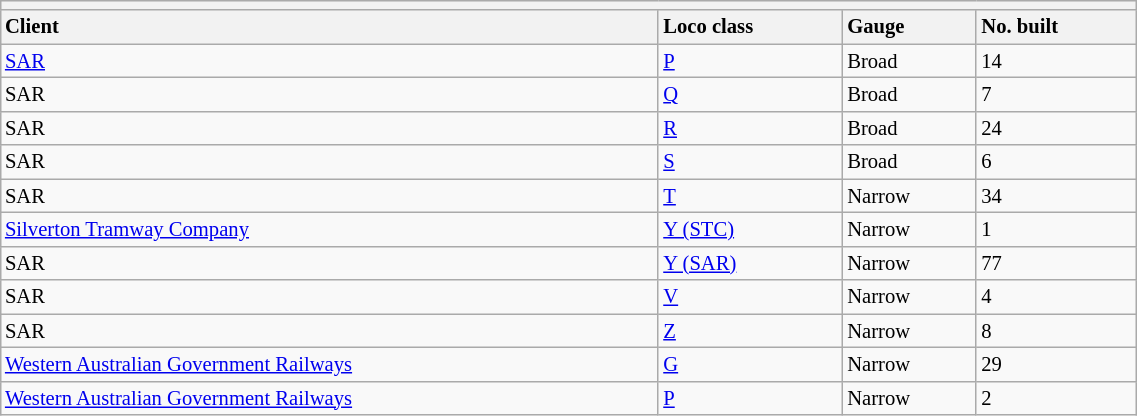<table class="wikitable floatleft mw-collapsible sortable mw-uncollapsed" border= "1" style= "width:60%; font-size: 86%; float:left; margin-left:2em; margin-right:2em; margin-bottom:2em">
<tr>
<th colspan="4"></th>
</tr>
<tr>
<th scope="col" style= "text-align:left">Client</th>
<th scope="col" style= "text-align:left">Loco class</th>
<th scope="col" style= "text-align:left">Gauge</th>
<th scope="col" style= "text-align:left">No. built</th>
</tr>
<tr>
<td><a href='#'>SAR</a></td>
<td><a href='#'>P</a></td>
<td>Broad </td>
<td>14</td>
</tr>
<tr>
<td>SAR</td>
<td><a href='#'>Q</a></td>
<td>Broad</td>
<td>7</td>
</tr>
<tr>
<td>SAR</td>
<td><a href='#'>R</a></td>
<td>Broad</td>
<td>24</td>
</tr>
<tr>
<td>SAR</td>
<td><a href='#'>S</a></td>
<td>Broad</td>
<td>6</td>
</tr>
<tr>
<td>SAR</td>
<td><a href='#'>T</a></td>
<td>Narrow </td>
<td>34</td>
</tr>
<tr>
<td><a href='#'>Silverton Tramway Company</a></td>
<td><a href='#'>Y (STC)</a></td>
<td>Narrow</td>
<td>1</td>
</tr>
<tr>
<td>SAR</td>
<td><a href='#'>Y (SAR)</a></td>
<td>Narrow</td>
<td>77</td>
</tr>
<tr>
<td>SAR</td>
<td><a href='#'>V</a></td>
<td>Narrow</td>
<td>4</td>
</tr>
<tr>
<td>SAR</td>
<td><a href='#'>Z</a></td>
<td>Narrow</td>
<td>8</td>
</tr>
<tr>
<td><a href='#'>Western Australian Government Railways</a></td>
<td><a href='#'>G</a></td>
<td>Narrow</td>
<td>29</td>
</tr>
<tr>
<td><a href='#'>Western Australian Government Railways</a></td>
<td><a href='#'>P</a></td>
<td>Narrow</td>
<td>2</td>
</tr>
</table>
